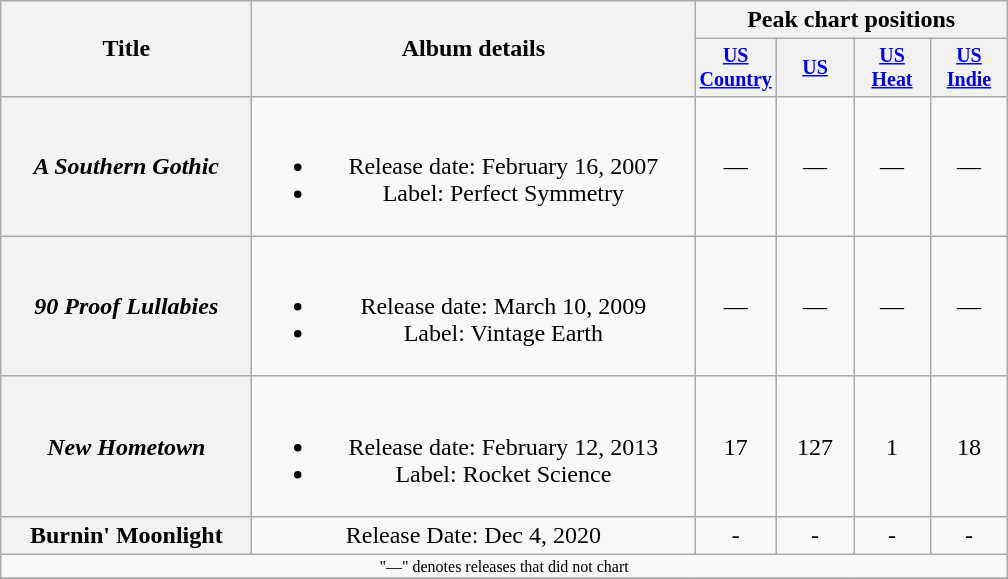<table class="wikitable plainrowheaders" style="text-align:center;">
<tr>
<th rowspan="2" style="width:10em;">Title</th>
<th rowspan="2" style="width:18em;">Album details</th>
<th colspan="4">Peak chart positions</th>
</tr>
<tr style="font-size:smaller;">
<th width="45"><a href='#'>US Country</a></th>
<th width="45"><a href='#'>US</a></th>
<th width="45"><a href='#'>US<br>Heat</a></th>
<th width="45"><a href='#'>US<br>Indie</a></th>
</tr>
<tr>
<th scope="row"><em>A Southern Gothic</em></th>
<td><br><ul><li>Release date: February 16, 2007</li><li>Label: Perfect Symmetry</li></ul></td>
<td>—</td>
<td>—</td>
<td>—</td>
<td>—</td>
</tr>
<tr>
<th scope="row"><em>90 Proof Lullabies</em></th>
<td><br><ul><li>Release date: March 10, 2009</li><li>Label: Vintage Earth</li></ul></td>
<td>—</td>
<td>—</td>
<td>—</td>
<td>—</td>
</tr>
<tr>
<th scope="row"><em>New Hometown</em></th>
<td><br><ul><li>Release date: February 12, 2013</li><li>Label: Rocket Science</li></ul></td>
<td>17</td>
<td>127</td>
<td>1</td>
<td>18</td>
</tr>
<tr>
<th>Burnin' Moonlight</th>
<td>Release Date: Dec 4, 2020</td>
<td>-</td>
<td>-</td>
<td>-</td>
<td>-</td>
</tr>
<tr>
<td colspan="6" style="font-size:8pt">"—" denotes releases that did not chart</td>
</tr>
<tr>
</tr>
</table>
